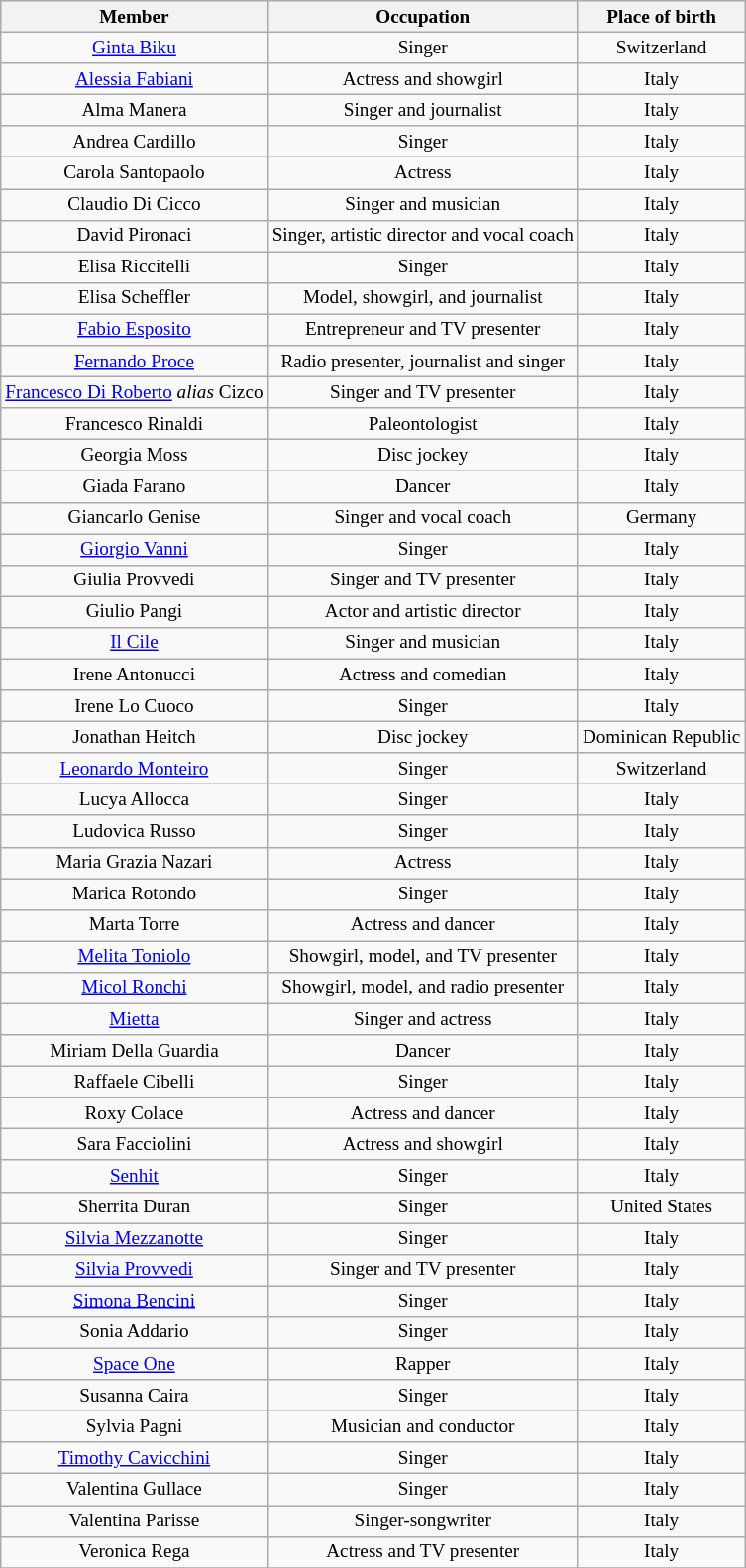<table class="wikitable" style="text-align:center; font-size:80%">
<tr>
<th>Member</th>
<th>Occupation</th>
<th>Place of birth</th>
</tr>
<tr>
<td><a href='#'>Ginta Biku</a></td>
<td>Singer</td>
<td>Switzerland</td>
</tr>
<tr>
<td><a href='#'>Alessia Fabiani</a></td>
<td>Actress and showgirl</td>
<td>Italy</td>
</tr>
<tr>
<td>Alma Manera</td>
<td>Singer and journalist</td>
<td>Italy</td>
</tr>
<tr>
<td>Andrea Cardillo</td>
<td>Singer</td>
<td>Italy</td>
</tr>
<tr>
<td>Carola Santopaolo</td>
<td>Actress</td>
<td>Italy</td>
</tr>
<tr>
<td>Claudio Di Cicco</td>
<td>Singer and musician</td>
<td>Italy</td>
</tr>
<tr>
<td>David Pironaci</td>
<td>Singer, artistic director and vocal coach</td>
<td>Italy</td>
</tr>
<tr>
<td>Elisa Riccitelli</td>
<td>Singer</td>
<td>Italy</td>
</tr>
<tr>
<td>Elisa Scheffler</td>
<td>Model, showgirl, and journalist</td>
<td>Italy</td>
</tr>
<tr>
<td><a href='#'>Fabio Esposito</a></td>
<td>Entrepreneur and TV presenter</td>
<td>Italy</td>
</tr>
<tr>
<td><a href='#'>Fernando Proce</a></td>
<td>Radio presenter, journalist and singer</td>
<td>Italy</td>
</tr>
<tr>
<td><a href='#'>Francesco Di Roberto</a> <em>alias</em> Cizco</td>
<td>Singer and TV presenter</td>
<td>Italy</td>
</tr>
<tr>
<td>Francesco Rinaldi</td>
<td>Paleontologist</td>
<td>Italy</td>
</tr>
<tr>
<td>Georgia Moss</td>
<td>Disc jockey</td>
<td>Italy</td>
</tr>
<tr>
<td>Giada Farano</td>
<td>Dancer</td>
<td>Italy</td>
</tr>
<tr>
<td>Giancarlo Genise</td>
<td>Singer and vocal coach</td>
<td>Germany</td>
</tr>
<tr>
<td><a href='#'>Giorgio Vanni</a></td>
<td>Singer</td>
<td>Italy</td>
</tr>
<tr>
<td>Giulia Provvedi</td>
<td>Singer and TV presenter</td>
<td>Italy</td>
</tr>
<tr>
<td>Giulio Pangi</td>
<td>Actor and artistic director</td>
<td>Italy</td>
</tr>
<tr>
<td><a href='#'>Il Cile</a></td>
<td>Singer and musician</td>
<td>Italy</td>
</tr>
<tr>
<td>Irene Antonucci</td>
<td>Actress and comedian</td>
<td>Italy</td>
</tr>
<tr>
<td>Irene Lo Cuoco</td>
<td>Singer</td>
<td>Italy</td>
</tr>
<tr>
<td>Jonathan Heitch</td>
<td>Disc jockey</td>
<td>Dominican Republic</td>
</tr>
<tr>
<td><a href='#'>Leonardo Monteiro</a></td>
<td>Singer</td>
<td>Switzerland</td>
</tr>
<tr>
<td>Lucya Allocca</td>
<td>Singer</td>
<td>Italy</td>
</tr>
<tr>
<td>Ludovica Russo</td>
<td>Singer</td>
<td>Italy</td>
</tr>
<tr>
<td>Maria Grazia Nazari</td>
<td>Actress</td>
<td>Italy</td>
</tr>
<tr>
<td>Marica Rotondo</td>
<td>Singer</td>
<td>Italy</td>
</tr>
<tr>
<td>Marta Torre</td>
<td>Actress and dancer</td>
<td>Italy</td>
</tr>
<tr>
<td><a href='#'>Melita Toniolo</a></td>
<td>Showgirl, model, and TV presenter</td>
<td>Italy</td>
</tr>
<tr>
<td><a href='#'>Micol Ronchi</a></td>
<td>Showgirl, model, and radio presenter</td>
<td>Italy</td>
</tr>
<tr>
<td><a href='#'>Mietta</a></td>
<td>Singer and actress</td>
<td>Italy</td>
</tr>
<tr>
<td>Miriam Della Guardia</td>
<td>Dancer</td>
<td>Italy</td>
</tr>
<tr>
<td>Raffaele Cibelli</td>
<td>Singer</td>
<td>Italy</td>
</tr>
<tr>
<td>Roxy Colace</td>
<td>Actress and dancer</td>
<td>Italy</td>
</tr>
<tr>
<td>Sara Facciolini</td>
<td>Actress and showgirl</td>
<td>Italy</td>
</tr>
<tr>
<td><a href='#'>Senhit</a></td>
<td>Singer</td>
<td>Italy</td>
</tr>
<tr>
<td>Sherrita Duran</td>
<td>Singer</td>
<td>United States</td>
</tr>
<tr>
<td><a href='#'>Silvia Mezzanotte</a></td>
<td>Singer</td>
<td>Italy</td>
</tr>
<tr>
<td><a href='#'>Silvia Provvedi</a></td>
<td>Singer and TV presenter</td>
<td>Italy</td>
</tr>
<tr>
<td><a href='#'>Simona Bencini</a></td>
<td>Singer</td>
<td>Italy</td>
</tr>
<tr>
<td>Sonia Addario</td>
<td>Singer</td>
<td>Italy</td>
</tr>
<tr>
<td><a href='#'>Space One</a></td>
<td>Rapper</td>
<td>Italy</td>
</tr>
<tr>
<td>Susanna Caira</td>
<td>Singer</td>
<td>Italy</td>
</tr>
<tr>
<td>Sylvia Pagni</td>
<td>Musician and conductor</td>
<td>Italy</td>
</tr>
<tr>
<td><a href='#'>Timothy Cavicchini</a></td>
<td>Singer</td>
<td>Italy</td>
</tr>
<tr>
<td>Valentina Gullace</td>
<td>Singer</td>
<td>Italy</td>
</tr>
<tr>
<td>Valentina Parisse</td>
<td>Singer-songwriter</td>
<td>Italy</td>
</tr>
<tr>
<td>Veronica Rega</td>
<td>Actress and TV presenter</td>
<td>Italy</td>
</tr>
<tr>
</tr>
</table>
